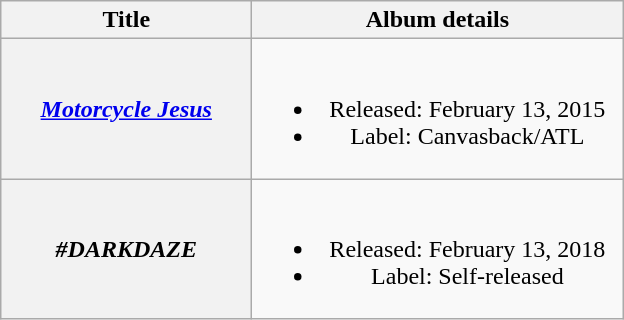<table class="wikitable plainrowheaders" style="text-align:center;" border="1">
<tr>
<th scope="col" style="width:10em;">Title</th>
<th scope="col" style="width:15em;">Album details</th>
</tr>
<tr>
<th scope="row"><em><a href='#'>Motorcycle Jesus</a></em></th>
<td><br><ul><li>Released: February 13, 2015</li><li>Label: Canvasback/ATL</li></ul></td>
</tr>
<tr>
<th scope="row"><em>#DARKDAZE</em></th>
<td><br><ul><li>Released: February 13, 2018</li><li>Label: Self-released</li></ul></td>
</tr>
</table>
